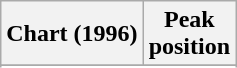<table class="wikitable sortable">
<tr>
<th align="left">Chart (1996)</th>
<th align="center">Peak<br>position</th>
</tr>
<tr>
</tr>
<tr>
</tr>
</table>
